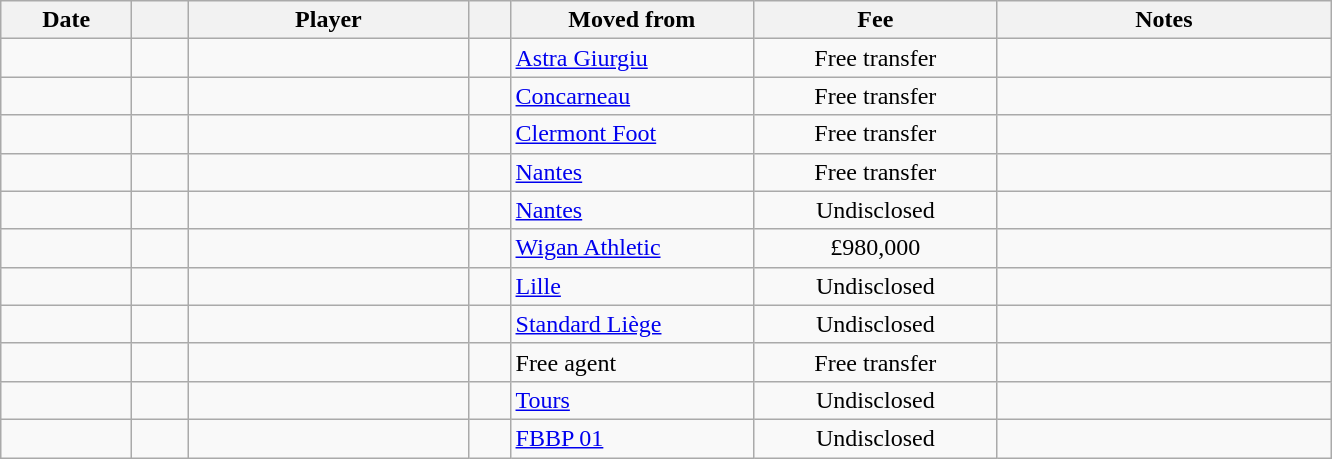<table class="wikitable sortable">
<tr>
<th style="width:80px;">Date</th>
<th style="width:30px;"></th>
<th style="width:180px;">Player</th>
<th style="width:20px;"></th>
<th style="width:155px;">Moved from</th>
<th style="width:155px;" class="unsortable">Fee</th>
<th style="width:215px;" class="unsortable">Notes</th>
</tr>
<tr>
<td></td>
<td align=center></td>
<td> </td>
<td></td>
<td> <a href='#'>Astra Giurgiu</a></td>
<td align=center>Free transfer</td>
<td align=center></td>
</tr>
<tr>
<td></td>
<td align=center></td>
<td> </td>
<td></td>
<td> <a href='#'>Concarneau</a></td>
<td align=center>Free transfer</td>
<td align=center></td>
</tr>
<tr>
<td></td>
<td align=center></td>
<td> </td>
<td></td>
<td> <a href='#'>Clermont Foot</a></td>
<td align=center>Free transfer</td>
<td align=center></td>
</tr>
<tr>
<td></td>
<td align=center></td>
<td> </td>
<td></td>
<td> <a href='#'>Nantes</a></td>
<td align=center>Free transfer</td>
<td align=center></td>
</tr>
<tr>
<td></td>
<td align=center></td>
<td> </td>
<td></td>
<td> <a href='#'>Nantes</a></td>
<td align=center>Undisclosed</td>
<td align=center></td>
</tr>
<tr>
<td></td>
<td align=center></td>
<td> </td>
<td></td>
<td> <a href='#'>Wigan Athletic</a></td>
<td align=center>£980,000</td>
<td align=center></td>
</tr>
<tr>
<td></td>
<td align=center></td>
<td> </td>
<td></td>
<td> <a href='#'>Lille</a></td>
<td align=center>Undisclosed</td>
<td align=center></td>
</tr>
<tr>
<td></td>
<td align=center></td>
<td> </td>
<td></td>
<td> <a href='#'>Standard Liège</a></td>
<td align=center>Undisclosed</td>
<td align=center></td>
</tr>
<tr>
<td></td>
<td align=center></td>
<td> </td>
<td></td>
<td>Free agent</td>
<td align=center>Free transfer</td>
<td align=center></td>
</tr>
<tr>
<td></td>
<td align=center></td>
<td> </td>
<td></td>
<td> <a href='#'>Tours</a></td>
<td align=center>Undisclosed</td>
<td align=center></td>
</tr>
<tr>
<td></td>
<td align=center></td>
<td> </td>
<td></td>
<td> <a href='#'>FBBP 01</a></td>
<td align=center>Undisclosed</td>
<td align=center></td>
</tr>
</table>
